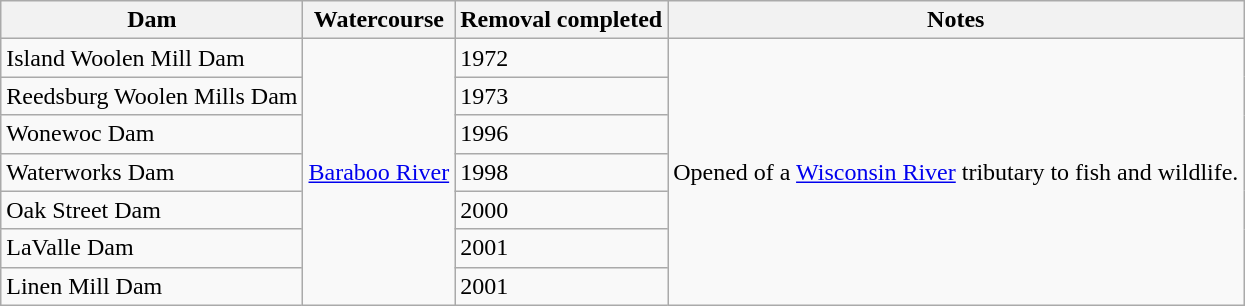<table class="wikitable sortable">
<tr>
<th>Dam</th>
<th>Watercourse</th>
<th>Removal completed</th>
<th>Notes</th>
</tr>
<tr>
<td>Island Woolen Mill Dam</td>
<td rowspan=7><a href='#'>Baraboo River</a></td>
<td>1972</td>
<td rowspan=7>Opened  of a <a href='#'>Wisconsin River</a> tributary to fish and wildlife.</td>
</tr>
<tr>
<td>Reedsburg Woolen Mills Dam</td>
<td>1973</td>
</tr>
<tr>
<td>Wonewoc Dam</td>
<td>1996</td>
</tr>
<tr>
<td>Waterworks Dam</td>
<td>1998</td>
</tr>
<tr>
<td>Oak Street Dam</td>
<td>2000</td>
</tr>
<tr>
<td>LaValle Dam</td>
<td>2001</td>
</tr>
<tr>
<td>Linen Mill Dam</td>
<td>2001</td>
</tr>
</table>
